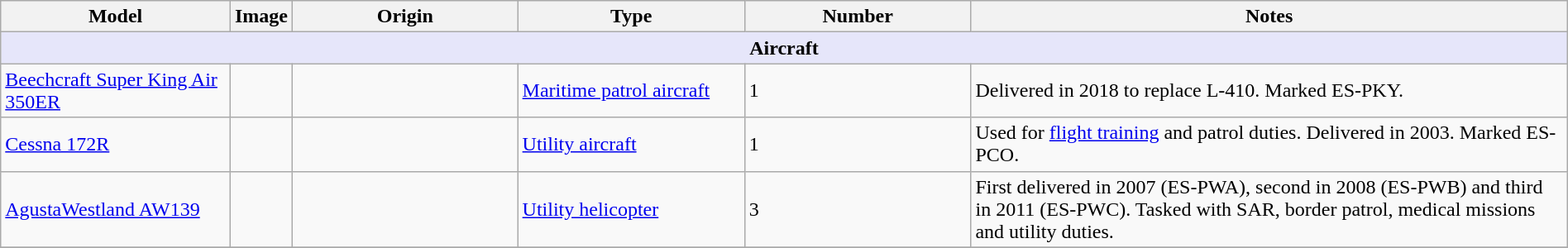<table class="wikitable" style="width:100%;">
<tr>
<th style="width:15%;">Model</th>
<th style="width:0%;">Image</th>
<th style="width:15%;">Origin</th>
<th style="width:15%;">Type</th>
<th style="width:15%;">Number</th>
<th style="width:40%;">Notes</th>
</tr>
<tr>
<th colspan="6" style="align: center; background: lavender;"><strong>Aircraft</strong></th>
</tr>
<tr>
<td><a href='#'>Beechcraft Super King Air 350ER</a></td>
<td></td>
<td></td>
<td><a href='#'>Maritime patrol aircraft</a></td>
<td>1</td>
<td>Delivered in 2018 to replace L-410. Marked ES-PKY.</td>
</tr>
<tr>
<td><a href='#'>Cessna 172R</a></td>
<td></td>
<td></td>
<td><a href='#'>Utility aircraft</a></td>
<td>1</td>
<td>Used for <a href='#'>flight training</a> and patrol duties. Delivered in 2003. Marked ES-PCO.</td>
</tr>
<tr>
<td><a href='#'>AgustaWestland AW139</a></td>
<td></td>
<td></td>
<td><a href='#'>Utility helicopter</a></td>
<td>3</td>
<td>First delivered in 2007 (ES-PWA), second in 2008 (ES-PWB) and third in 2011 (ES-PWC). Tasked with SAR, border patrol, medical missions and utility duties.</td>
</tr>
<tr>
</tr>
</table>
